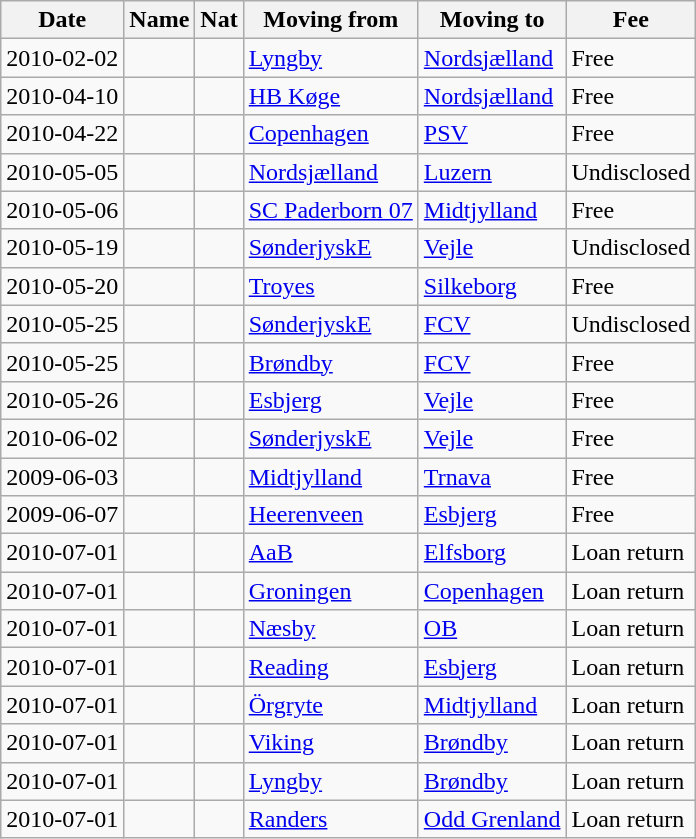<table class="wikitable sortable">
<tr>
<th>Date</th>
<th>Name</th>
<th>Nat</th>
<th>Moving from</th>
<th>Moving to</th>
<th>Fee</th>
</tr>
<tr>
<td>2010-02-02</td>
<td></td>
<td></td>
<td><a href='#'>Lyngby</a></td>
<td><a href='#'>Nordsjælland</a></td>
<td>Free</td>
</tr>
<tr>
<td>2010-04-10</td>
<td></td>
<td></td>
<td><a href='#'>HB Køge</a></td>
<td><a href='#'>Nordsjælland</a></td>
<td>Free</td>
</tr>
<tr>
<td>2010-04-22</td>
<td></td>
<td></td>
<td><a href='#'>Copenhagen</a></td>
<td> <a href='#'>PSV</a></td>
<td>Free</td>
</tr>
<tr>
<td>2010-05-05</td>
<td></td>
<td></td>
<td><a href='#'>Nordsjælland</a></td>
<td> <a href='#'>Luzern</a></td>
<td>Undisclosed</td>
</tr>
<tr>
<td>2010-05-06</td>
<td></td>
<td></td>
<td> <a href='#'>SC Paderborn 07</a></td>
<td><a href='#'>Midtjylland</a></td>
<td>Free</td>
</tr>
<tr>
<td>2010-05-19</td>
<td></td>
<td></td>
<td><a href='#'>SønderjyskE</a></td>
<td><a href='#'>Vejle</a></td>
<td>Undisclosed</td>
</tr>
<tr>
<td>2010-05-20</td>
<td></td>
<td></td>
<td> <a href='#'>Troyes</a></td>
<td><a href='#'>Silkeborg</a></td>
<td>Free</td>
</tr>
<tr>
<td>2010-05-25</td>
<td></td>
<td></td>
<td><a href='#'>SønderjyskE</a></td>
<td><a href='#'>FCV</a></td>
<td>Undisclosed</td>
</tr>
<tr>
<td>2010-05-25</td>
<td></td>
<td></td>
<td><a href='#'>Brøndby</a></td>
<td><a href='#'>FCV</a></td>
<td>Free</td>
</tr>
<tr>
<td>2010-05-26</td>
<td></td>
<td></td>
<td><a href='#'>Esbjerg</a></td>
<td><a href='#'>Vejle</a></td>
<td>Free</td>
</tr>
<tr>
<td>2010-06-02</td>
<td></td>
<td></td>
<td><a href='#'>SønderjyskE</a></td>
<td><a href='#'>Vejle</a></td>
<td>Free</td>
</tr>
<tr>
<td>2009-06-03</td>
<td></td>
<td></td>
<td><a href='#'>Midtjylland</a></td>
<td> <a href='#'>Trnava</a></td>
<td>Free</td>
</tr>
<tr>
<td>2009-06-07</td>
<td></td>
<td></td>
<td> <a href='#'>Heerenveen</a></td>
<td><a href='#'>Esbjerg</a></td>
<td>Free</td>
</tr>
<tr>
<td>2010-07-01</td>
<td></td>
<td></td>
<td><a href='#'>AaB</a></td>
<td> <a href='#'>Elfsborg</a></td>
<td>Loan return</td>
</tr>
<tr>
<td>2010-07-01</td>
<td></td>
<td></td>
<td> <a href='#'>Groningen</a></td>
<td><a href='#'>Copenhagen</a></td>
<td>Loan return</td>
</tr>
<tr>
<td>2010-07-01</td>
<td></td>
<td></td>
<td><a href='#'>Næsby</a></td>
<td><a href='#'>OB</a></td>
<td>Loan return</td>
</tr>
<tr>
<td>2010-07-01</td>
<td></td>
<td></td>
<td> <a href='#'>Reading</a></td>
<td><a href='#'>Esbjerg</a></td>
<td>Loan return</td>
</tr>
<tr>
<td>2010-07-01</td>
<td></td>
<td></td>
<td> <a href='#'>Örgryte</a></td>
<td><a href='#'>Midtjylland</a></td>
<td>Loan return</td>
</tr>
<tr>
<td>2010-07-01</td>
<td></td>
<td></td>
<td> <a href='#'>Viking</a></td>
<td><a href='#'>Brøndby</a></td>
<td>Loan return</td>
</tr>
<tr>
<td>2010-07-01</td>
<td></td>
<td></td>
<td><a href='#'>Lyngby</a></td>
<td><a href='#'>Brøndby</a></td>
<td>Loan return</td>
</tr>
<tr>
<td>2010-07-01</td>
<td></td>
<td></td>
<td><a href='#'>Randers</a></td>
<td> <a href='#'>Odd Grenland</a></td>
<td>Loan return</td>
</tr>
</table>
